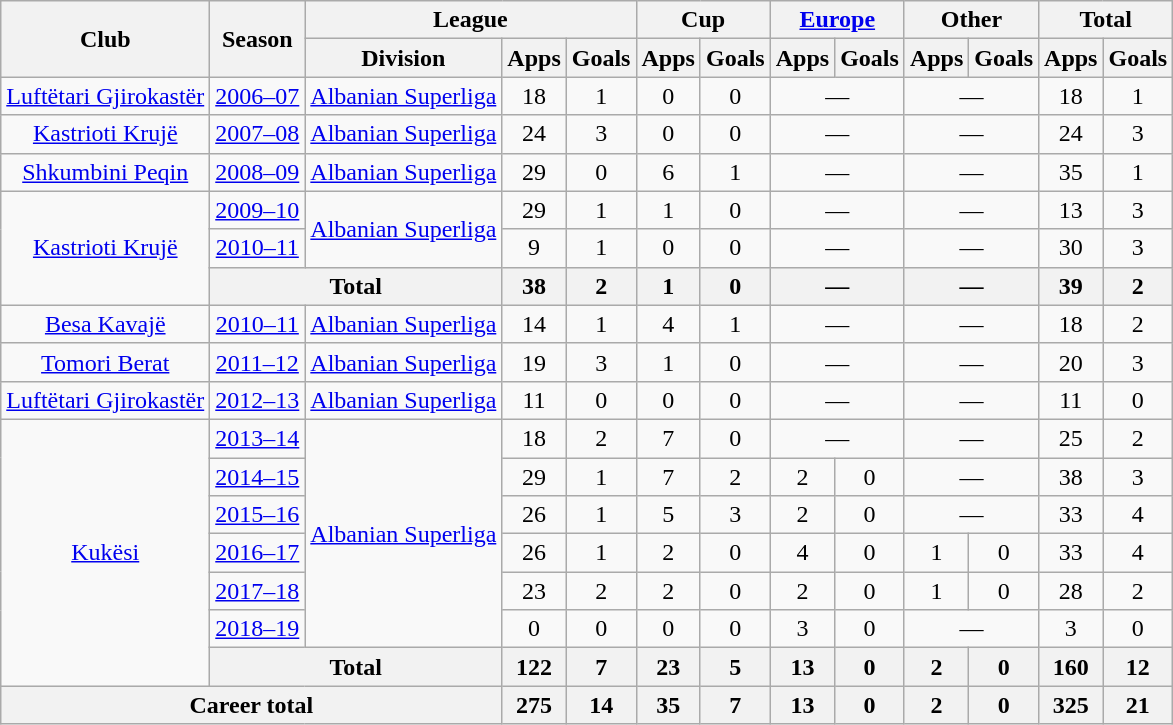<table class="wikitable" style="text-align:center">
<tr>
<th rowspan="2">Club</th>
<th rowspan="2">Season</th>
<th colspan="3">League</th>
<th colspan="2">Cup</th>
<th colspan="2"><a href='#'>Europe</a></th>
<th colspan="2">Other</th>
<th colspan="2">Total</th>
</tr>
<tr>
<th>Division</th>
<th>Apps</th>
<th>Goals</th>
<th>Apps</th>
<th>Goals</th>
<th>Apps</th>
<th>Goals</th>
<th>Apps</th>
<th>Goals</th>
<th>Apps</th>
<th>Goals</th>
</tr>
<tr>
<td rowspan="1"><a href='#'>Luftëtari Gjirokastër</a></td>
<td><a href='#'>2006–07</a></td>
<td rowspan="1"><a href='#'>Albanian Superliga</a></td>
<td>18</td>
<td>1</td>
<td>0</td>
<td>0</td>
<td colspan="2">—</td>
<td colspan="2">—</td>
<td>18</td>
<td>1</td>
</tr>
<tr>
<td rowspan="1"><a href='#'>Kastrioti Krujë</a></td>
<td><a href='#'>2007–08</a></td>
<td rowspan="1"><a href='#'>Albanian Superliga</a></td>
<td>24</td>
<td>3</td>
<td>0</td>
<td>0</td>
<td colspan="2">—</td>
<td colspan="2">—</td>
<td>24</td>
<td>3</td>
</tr>
<tr>
<td rowspan="1"><a href='#'>Shkumbini Peqin</a></td>
<td><a href='#'>2008–09</a></td>
<td rowspan="1"><a href='#'>Albanian Superliga</a></td>
<td>29</td>
<td>0</td>
<td>6</td>
<td>1</td>
<td colspan="2">—</td>
<td colspan="2">—</td>
<td>35</td>
<td>1</td>
</tr>
<tr>
<td rowspan="3"><a href='#'>Kastrioti Krujë</a></td>
<td><a href='#'>2009–10</a></td>
<td rowspan="2"><a href='#'>Albanian Superliga</a></td>
<td>29</td>
<td>1</td>
<td>1</td>
<td>0</td>
<td colspan="2">—</td>
<td colspan="2">—</td>
<td>13</td>
<td>3</td>
</tr>
<tr>
<td><a href='#'>2010–11</a></td>
<td>9</td>
<td>1</td>
<td>0</td>
<td>0</td>
<td colspan="2">—</td>
<td colspan="2">—</td>
<td>30</td>
<td>3</td>
</tr>
<tr>
<th colspan="2">Total</th>
<th>38</th>
<th>2</th>
<th>1</th>
<th>0</th>
<th colspan="2">—</th>
<th colspan="2">—</th>
<th>39</th>
<th>2</th>
</tr>
<tr>
<td rowspan="1"><a href='#'>Besa Kavajë</a></td>
<td><a href='#'>2010–11</a></td>
<td rowspan="1"><a href='#'>Albanian Superliga</a></td>
<td>14</td>
<td>1</td>
<td>4</td>
<td>1</td>
<td colspan="2">—</td>
<td colspan="2">—</td>
<td>18</td>
<td>2</td>
</tr>
<tr>
<td rowspan="1"><a href='#'>Tomori Berat</a></td>
<td><a href='#'>2011–12</a></td>
<td rowspan="1"><a href='#'>Albanian Superliga</a></td>
<td>19</td>
<td>3</td>
<td>1</td>
<td>0</td>
<td colspan="2">—</td>
<td colspan="2">—</td>
<td>20</td>
<td>3</td>
</tr>
<tr>
<td rowspan="1"><a href='#'>Luftëtari Gjirokastër</a></td>
<td><a href='#'>2012–13</a></td>
<td rowspan="1"><a href='#'>Albanian Superliga</a></td>
<td>11</td>
<td>0</td>
<td>0</td>
<td>0</td>
<td colspan="2">—</td>
<td colspan="2">—</td>
<td>11</td>
<td>0</td>
</tr>
<tr>
<td rowspan="7"><a href='#'>Kukësi</a></td>
<td><a href='#'>2013–14</a></td>
<td rowspan="6"><a href='#'>Albanian Superliga</a></td>
<td>18</td>
<td>2</td>
<td>7</td>
<td>0</td>
<td colspan="2">—</td>
<td colspan="2">—</td>
<td>25</td>
<td>2</td>
</tr>
<tr>
<td><a href='#'>2014–15</a></td>
<td>29</td>
<td>1</td>
<td>7</td>
<td>2</td>
<td>2</td>
<td>0</td>
<td colspan="2">—</td>
<td>38</td>
<td>3</td>
</tr>
<tr>
<td><a href='#'>2015–16</a></td>
<td>26</td>
<td>1</td>
<td>5</td>
<td>3</td>
<td>2</td>
<td>0</td>
<td colspan="2">—</td>
<td>33</td>
<td>4</td>
</tr>
<tr>
<td><a href='#'>2016–17</a></td>
<td>26</td>
<td>1</td>
<td>2</td>
<td>0</td>
<td>4</td>
<td>0</td>
<td>1</td>
<td>0</td>
<td>33</td>
<td>4</td>
</tr>
<tr>
<td><a href='#'>2017–18</a></td>
<td>23</td>
<td>2</td>
<td>2</td>
<td>0</td>
<td>2</td>
<td>0</td>
<td>1</td>
<td>0</td>
<td>28</td>
<td>2</td>
</tr>
<tr>
<td><a href='#'>2018–19</a></td>
<td>0</td>
<td>0</td>
<td>0</td>
<td>0</td>
<td>3</td>
<td>0</td>
<td colspan="2">—</td>
<td>3</td>
<td>0</td>
</tr>
<tr>
<th colspan="2">Total</th>
<th>122</th>
<th>7</th>
<th>23</th>
<th>5</th>
<th>13</th>
<th>0</th>
<th>2</th>
<th>0</th>
<th>160</th>
<th>12</th>
</tr>
<tr>
<th colspan="3">Career total</th>
<th>275</th>
<th>14</th>
<th>35</th>
<th>7</th>
<th>13</th>
<th>0</th>
<th>2</th>
<th>0</th>
<th>325</th>
<th>21</th>
</tr>
</table>
